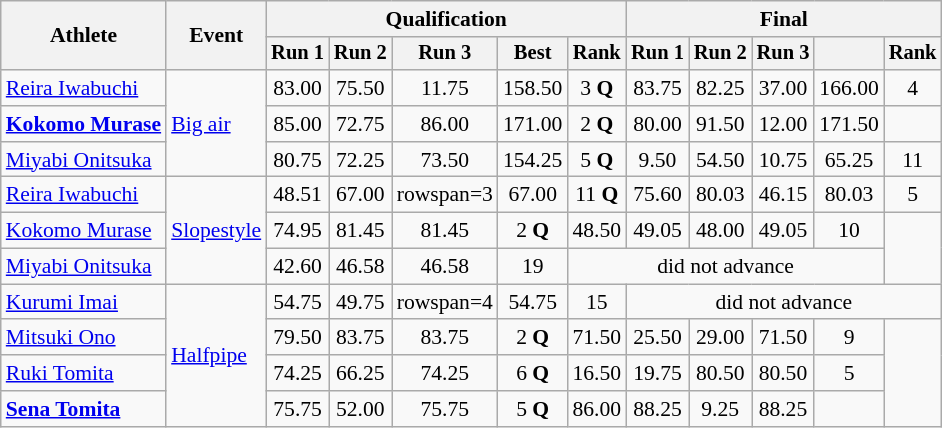<table class=wikitable style=font-size:90%;text-align:center>
<tr>
<th rowspan=2>Athlete</th>
<th rowspan=2>Event</th>
<th colspan=5>Qualification</th>
<th colspan=5>Final</th>
</tr>
<tr style=font-size:95%>
<th>Run 1</th>
<th>Run 2</th>
<th>Run 3</th>
<th>Best</th>
<th>Rank</th>
<th>Run 1</th>
<th>Run 2</th>
<th>Run 3</th>
<th></th>
<th>Rank</th>
</tr>
<tr>
<td align=left><a href='#'>Reira Iwabuchi</a></td>
<td align=left rowspan=3><a href='#'>Big air</a></td>
<td>83.00</td>
<td>75.50</td>
<td>11.75</td>
<td>158.50</td>
<td>3 <strong>Q</strong></td>
<td>83.75</td>
<td>82.25</td>
<td>37.00</td>
<td>166.00</td>
<td>4</td>
</tr>
<tr>
<td align=left><strong><a href='#'>Kokomo Murase</a></strong></td>
<td>85.00</td>
<td>72.75</td>
<td>86.00</td>
<td>171.00</td>
<td>2 <strong>Q</strong></td>
<td>80.00</td>
<td>91.50</td>
<td>12.00</td>
<td>171.50</td>
<td></td>
</tr>
<tr>
<td align=left><a href='#'>Miyabi Onitsuka</a></td>
<td>80.75</td>
<td>72.25</td>
<td>73.50</td>
<td>154.25</td>
<td>5 <strong>Q</strong></td>
<td>9.50</td>
<td>54.50</td>
<td>10.75</td>
<td>65.25</td>
<td>11</td>
</tr>
<tr>
<td align=left><a href='#'>Reira Iwabuchi</a></td>
<td align=left rowspan=3><a href='#'>Slopestyle</a></td>
<td>48.51</td>
<td>67.00</td>
<td>rowspan=3 </td>
<td>67.00</td>
<td>11 <strong>Q</strong></td>
<td>75.60</td>
<td>80.03</td>
<td>46.15</td>
<td>80.03</td>
<td>5</td>
</tr>
<tr>
<td align=left><a href='#'>Kokomo Murase</a></td>
<td>74.95</td>
<td>81.45</td>
<td>81.45</td>
<td>2 <strong>Q</strong></td>
<td>48.50</td>
<td>49.05</td>
<td>48.00</td>
<td>49.05</td>
<td>10</td>
</tr>
<tr>
<td align=left><a href='#'>Miyabi Onitsuka</a></td>
<td>42.60</td>
<td>46.58</td>
<td>46.58</td>
<td>19</td>
<td colspan=5>did not advance</td>
</tr>
<tr>
<td align=left><a href='#'>Kurumi Imai</a></td>
<td align=left rowspan=4><a href='#'>Halfpipe</a></td>
<td>54.75</td>
<td>49.75</td>
<td>rowspan=4 </td>
<td>54.75</td>
<td>15</td>
<td colspan=5>did not advance</td>
</tr>
<tr>
<td align=left><a href='#'>Mitsuki Ono</a></td>
<td>79.50</td>
<td>83.75</td>
<td>83.75</td>
<td>2 <strong>Q</strong></td>
<td>71.50</td>
<td>25.50</td>
<td>29.00</td>
<td>71.50</td>
<td>9</td>
</tr>
<tr>
<td align=left><a href='#'>Ruki Tomita</a></td>
<td>74.25</td>
<td>66.25</td>
<td>74.25</td>
<td>6 <strong>Q</strong></td>
<td>16.50</td>
<td>19.75</td>
<td>80.50</td>
<td>80.50</td>
<td>5</td>
</tr>
<tr>
<td align=left><strong><a href='#'>Sena Tomita</a></strong></td>
<td>75.75</td>
<td>52.00</td>
<td>75.75</td>
<td>5 <strong>Q</strong></td>
<td>86.00</td>
<td>88.25</td>
<td>9.25</td>
<td>88.25</td>
<td></td>
</tr>
</table>
